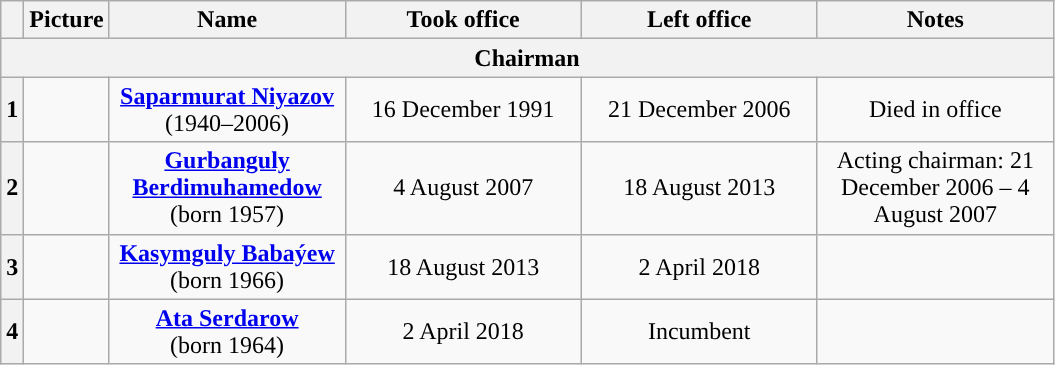<table class="wikitable" style="text-align:center">
<tr>
<th></th>
<th>Picture</th>
<th width="150">Name<br></th>
<th width="150">Took office</th>
<th width="150">Left office</th>
<th width="150">Notes</th>
</tr>
<tr>
<th colspan="6" align="center">Chairman</th>
</tr>
<tr>
<th style="background:">1</th>
<td></td>
<td><strong><a href='#'>Saparmurat Niyazov</a></strong><br>(1940–2006)</td>
<td>16 December 1991</td>
<td>21 December 2006</td>
<td>Died in office</td>
</tr>
<tr>
<th style="background:">2</th>
<td></td>
<td><strong><a href='#'>Gurbanguly Berdimuhamedow</a></strong><br>(born 1957)</td>
<td>4 August 2007</td>
<td>18 August 2013</td>
<td>Acting chairman: 21 December 2006 – 4 August 2007</td>
</tr>
<tr>
<th style="background:">3</th>
<td></td>
<td><strong><a href='#'>Kasymguly Babaýew</a></strong><br>(born 1966)</td>
<td>18 August 2013</td>
<td>2 April 2018</td>
<td></td>
</tr>
<tr>
<th style="background:">4</th>
<td></td>
<td><strong><a href='#'>Ata Serdarow</a></strong><br>(born 1964)</td>
<td>2 April 2018</td>
<td>Incumbent</td>
<td></td>
</tr>
</table>
